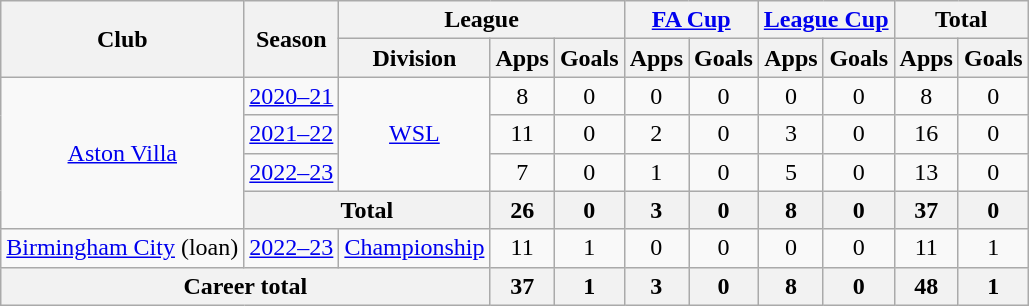<table class="wikitable" style="text-align:center">
<tr>
<th rowspan="2">Club</th>
<th rowspan="2">Season</th>
<th colspan="3">League</th>
<th colspan="2"><a href='#'>FA Cup</a></th>
<th colspan="2"><a href='#'>League Cup</a></th>
<th colspan="2">Total</th>
</tr>
<tr>
<th>Division</th>
<th>Apps</th>
<th>Goals</th>
<th>Apps</th>
<th>Goals</th>
<th>Apps</th>
<th>Goals</th>
<th>Apps</th>
<th>Goals</th>
</tr>
<tr>
<td rowspan="4"><a href='#'>Aston Villa</a></td>
<td><a href='#'>2020–21</a></td>
<td rowspan="3"><a href='#'>WSL</a></td>
<td>8</td>
<td>0</td>
<td>0</td>
<td>0</td>
<td>0</td>
<td>0</td>
<td>8</td>
<td>0</td>
</tr>
<tr>
<td><a href='#'>2021–22</a></td>
<td>11</td>
<td>0</td>
<td>2</td>
<td>0</td>
<td>3</td>
<td>0</td>
<td>16</td>
<td>0</td>
</tr>
<tr>
<td><a href='#'>2022–23</a></td>
<td>7</td>
<td>0</td>
<td>1</td>
<td>0</td>
<td>5</td>
<td>0</td>
<td>13</td>
<td>0</td>
</tr>
<tr>
<th colspan="2">Total</th>
<th>26</th>
<th>0</th>
<th>3</th>
<th>0</th>
<th>8</th>
<th>0</th>
<th>37</th>
<th>0</th>
</tr>
<tr>
<td><a href='#'>Birmingham City</a> (loan)</td>
<td><a href='#'>2022–23</a></td>
<td><a href='#'>Championship</a></td>
<td>11</td>
<td>1</td>
<td>0</td>
<td>0</td>
<td>0</td>
<td>0</td>
<td>11</td>
<td>1</td>
</tr>
<tr>
<th colspan="3">Career total</th>
<th>37</th>
<th>1</th>
<th>3</th>
<th>0</th>
<th>8</th>
<th>0</th>
<th>48</th>
<th>1</th>
</tr>
</table>
